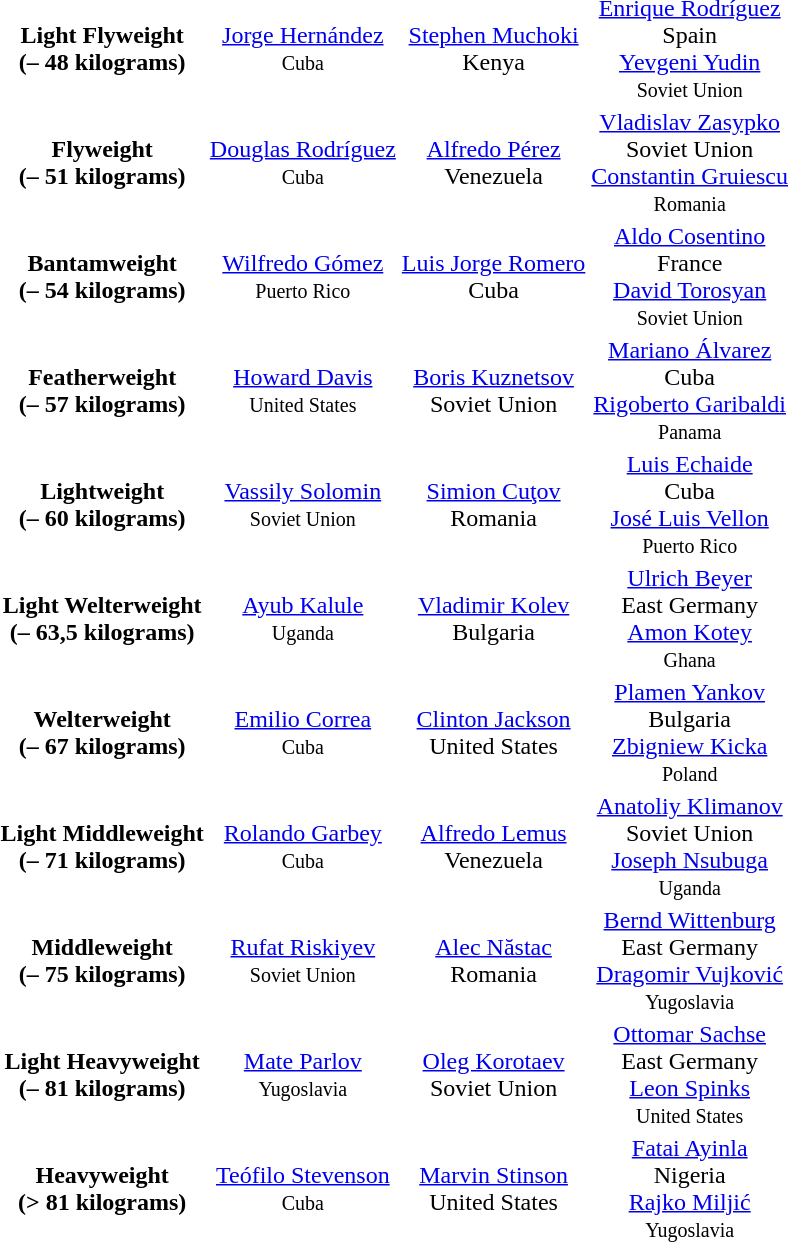<table>
<tr align="center">
<td><strong>Light Flyweight<br>(– 48 kilograms)</strong></td>
<td> <a href='#'>Jorge Hernández</a><br><small>Cuba</small></td>
<td> <a href='#'>Stephen Muchoki</a><br>Kenya</td>
<td> <a href='#'>Enrique Rodríguez</a><br>Spain<br> <a href='#'>Yevgeni Yudin</a><br><small>Soviet Union</small></td>
</tr>
<tr align="center">
<td><strong>Flyweight<br>(– 51 kilograms)</strong></td>
<td> <a href='#'>Douglas Rodríguez</a><br><small>Cuba</small></td>
<td> <a href='#'>Alfredo Pérez</a><br>Venezuela</td>
<td> <a href='#'>Vladislav Zasypko</a><br>Soviet Union<br> <a href='#'>Constantin Gruiescu</a><br><small>Romania</small></td>
</tr>
<tr align="center">
<td><strong>Bantamweight<br>(– 54 kilograms)</strong></td>
<td> <a href='#'>Wilfredo Gómez</a><br><small>Puerto Rico</small></td>
<td> <a href='#'>Luis Jorge Romero</a><br>Cuba</td>
<td> <a href='#'>Aldo Cosentino</a><br>France<br> <a href='#'>David Torosyan</a><br><small>Soviet Union</small></td>
</tr>
<tr align="center">
<td><strong>Featherweight<br>(– 57 kilograms)</strong></td>
<td> <a href='#'>Howard Davis</a><br><small>United States</small></td>
<td> <a href='#'>Boris Kuznetsov</a><br>Soviet Union</td>
<td> <a href='#'>Mariano Álvarez</a><br>Cuba<br> <a href='#'>Rigoberto Garibaldi</a><br><small>Panama</small></td>
</tr>
<tr align="center">
<td><strong>Lightweight<br>(– 60 kilograms)</strong></td>
<td> <a href='#'>Vassily Solomin</a><br><small>Soviet Union</small></td>
<td> <a href='#'>Simion Cuţov</a><br>Romania</td>
<td> <a href='#'>Luis Echaide</a><br>Cuba<br> <a href='#'>José Luis Vellon</a><br><small>Puerto Rico</small></td>
</tr>
<tr align="center">
<td><strong>Light Welterweight<br>(– 63,5 kilograms)</strong></td>
<td> <a href='#'>Ayub Kalule</a><br><small>Uganda</small></td>
<td> <a href='#'>Vladimir Kolev</a><br>Bulgaria</td>
<td> <a href='#'>Ulrich Beyer</a><br>East Germany<br> <a href='#'>Amon Kotey</a><br><small>Ghana</small></td>
</tr>
<tr align="center">
<td><strong>Welterweight<br>(– 67 kilograms)</strong></td>
<td> <a href='#'>Emilio Correa</a><br><small>Cuba</small></td>
<td> <a href='#'>Clinton Jackson</a><br>United States</td>
<td> <a href='#'>Plamen Yankov</a><br>Bulgaria<br> <a href='#'>Zbigniew Kicka</a><br><small>Poland</small></td>
</tr>
<tr align="center">
<td><strong>Light Middleweight<br>(– 71 kilograms)</strong></td>
<td> <a href='#'>Rolando Garbey</a><br><small>Cuba</small></td>
<td> <a href='#'>Alfredo Lemus</a><br>Venezuela</td>
<td> <a href='#'>Anatoliy Klimanov</a><br>Soviet Union<br> <a href='#'>Joseph Nsubuga</a><br><small>Uganda</small></td>
</tr>
<tr align="center">
<td><strong>Middleweight<br>(– 75 kilograms)</strong></td>
<td> <a href='#'>Rufat Riskiyev</a><br><small>Soviet Union</small></td>
<td> <a href='#'>Alec Năstac</a><br>Romania</td>
<td> <a href='#'>Bernd Wittenburg</a><br>East Germany<br> <a href='#'>Dragomir Vujković</a><br><small>Yugoslavia</small></td>
</tr>
<tr align="center">
<td><strong>Light Heavyweight<br>(– 81 kilograms)</strong></td>
<td> <a href='#'>Mate Parlov</a><br><small>Yugoslavia</small></td>
<td> <a href='#'>Oleg Korotaev</a><br>Soviet Union</td>
<td> <a href='#'>Ottomar Sachse</a><br>East Germany<br> <a href='#'>Leon Spinks</a><br><small>United States</small></td>
</tr>
<tr align="center">
<td><strong>Heavyweight<br>(> 81 kilograms)</strong></td>
<td> <a href='#'>Teófilo Stevenson</a><br><small>Cuba</small></td>
<td> <a href='#'>Marvin Stinson</a><br>United States</td>
<td> <a href='#'>Fatai Ayinla</a><br>Nigeria<br> <a href='#'>Rajko Miljić</a><br><small>Yugoslavia</small></td>
</tr>
</table>
